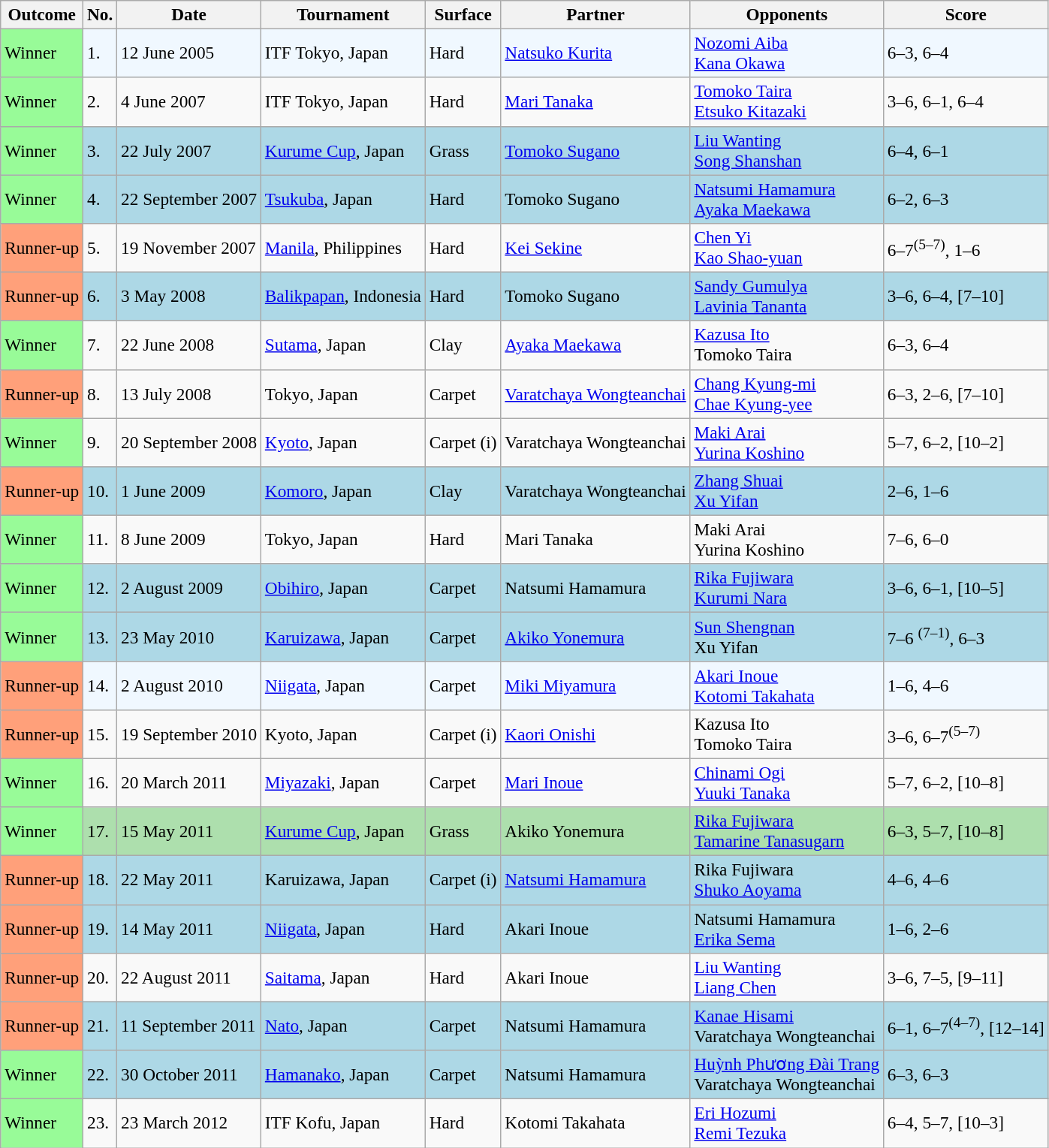<table class="sortable wikitable" style="font-size:97%;">
<tr>
<th>Outcome</th>
<th>No.</th>
<th>Date</th>
<th>Tournament</th>
<th>Surface</th>
<th>Partner</th>
<th>Opponents</th>
<th class="unsortable">Score</th>
</tr>
<tr bgcolor="#f0f8ff">
<td bgcolor="98FB98">Winner</td>
<td>1.</td>
<td>12 June 2005</td>
<td>ITF Tokyo, Japan</td>
<td>Hard</td>
<td> <a href='#'>Natsuko Kurita</a></td>
<td> <a href='#'>Nozomi Aiba</a> <br>  <a href='#'>Kana Okawa</a></td>
<td>6–3, 6–4</td>
</tr>
<tr>
<td style="background:#98fb98;">Winner</td>
<td>2.</td>
<td>4 June 2007</td>
<td>ITF Tokyo, Japan</td>
<td>Hard</td>
<td> <a href='#'>Mari Tanaka</a></td>
<td> <a href='#'>Tomoko Taira</a> <br>  <a href='#'>Etsuko Kitazaki</a></td>
<td>3–6, 6–1, 6–4</td>
</tr>
<tr style="background:lightblue;">
<td bgcolor="98FB98">Winner</td>
<td>3.</td>
<td>22 July 2007</td>
<td><a href='#'>Kurume Cup</a>, Japan</td>
<td>Grass</td>
<td> <a href='#'>Tomoko Sugano</a></td>
<td> <a href='#'>Liu Wanting</a> <br>  <a href='#'>Song Shanshan</a></td>
<td>6–4, 6–1</td>
</tr>
<tr style="background:lightblue;">
<td bgcolor="98FB98">Winner</td>
<td>4.</td>
<td>22 September 2007</td>
<td><a href='#'>Tsukuba</a>, Japan</td>
<td>Hard</td>
<td> Tomoko Sugano</td>
<td> <a href='#'>Natsumi Hamamura</a> <br>  <a href='#'>Ayaka Maekawa</a></td>
<td>6–2, 6–3</td>
</tr>
<tr>
<td bgcolor="FFA07A">Runner-up</td>
<td>5.</td>
<td>19 November 2007</td>
<td><a href='#'>Manila</a>, Philippines</td>
<td>Hard</td>
<td> <a href='#'>Kei Sekine</a></td>
<td> <a href='#'>Chen Yi</a> <br>  <a href='#'>Kao Shao-yuan</a></td>
<td>6–7<sup>(5–7)</sup>, 1–6</td>
</tr>
<tr style="background:lightblue;">
<td bgcolor="FFA07A">Runner-up</td>
<td>6.</td>
<td>3 May 2008</td>
<td><a href='#'>Balikpapan</a>, Indonesia</td>
<td>Hard</td>
<td> Tomoko Sugano</td>
<td> <a href='#'>Sandy Gumulya</a> <br>  <a href='#'>Lavinia Tananta</a></td>
<td>3–6, 6–4, [7–10]</td>
</tr>
<tr>
<td bgcolor="98FB98">Winner</td>
<td>7.</td>
<td>22 June 2008</td>
<td><a href='#'>Sutama</a>, Japan</td>
<td>Clay</td>
<td> <a href='#'>Ayaka Maekawa</a></td>
<td> <a href='#'>Kazusa Ito</a> <br>  Tomoko Taira</td>
<td>6–3, 6–4</td>
</tr>
<tr>
<td bgcolor="FFA07A">Runner-up</td>
<td>8.</td>
<td>13 July 2008</td>
<td>Tokyo, Japan</td>
<td>Carpet</td>
<td> <a href='#'>Varatchaya Wongteanchai</a></td>
<td> <a href='#'>Chang Kyung-mi</a> <br>  <a href='#'>Chae Kyung-yee</a></td>
<td>6–3, 2–6, [7–10]</td>
</tr>
<tr>
<td bgcolor="98FB98">Winner</td>
<td>9.</td>
<td>20 September 2008</td>
<td><a href='#'>Kyoto</a>, Japan</td>
<td>Carpet (i)</td>
<td> Varatchaya Wongteanchai</td>
<td> <a href='#'>Maki Arai</a> <br>  <a href='#'>Yurina Koshino</a></td>
<td>5–7, 6–2, [10–2]</td>
</tr>
<tr bgcolor=lightblue>
<td bgcolor="FFA07A">Runner-up</td>
<td>10.</td>
<td>1 June 2009</td>
<td><a href='#'>Komoro</a>, Japan</td>
<td>Clay</td>
<td> Varatchaya Wongteanchai</td>
<td> <a href='#'>Zhang Shuai</a> <br>  <a href='#'>Xu Yifan</a></td>
<td>2–6, 1–6</td>
</tr>
<tr>
<td style="background:#98fb98;">Winner</td>
<td>11.</td>
<td>8 June 2009</td>
<td>Tokyo, Japan</td>
<td>Hard</td>
<td> Mari Tanaka</td>
<td> Maki Arai <br>  Yurina Koshino</td>
<td>7–6, 6–0</td>
</tr>
<tr bgcolor="lightblue">
<td style="background:#98fb98;">Winner</td>
<td>12.</td>
<td>2 August 2009</td>
<td><a href='#'>Obihiro</a>, Japan</td>
<td>Carpet</td>
<td> Natsumi Hamamura</td>
<td> <a href='#'>Rika Fujiwara</a> <br>  <a href='#'>Kurumi Nara</a></td>
<td>3–6, 6–1, [10–5]</td>
</tr>
<tr style="background:lightblue;">
<td bgcolor="98FB98">Winner</td>
<td>13.</td>
<td>23 May 2010</td>
<td><a href='#'>Karuizawa</a>, Japan</td>
<td>Carpet</td>
<td> <a href='#'>Akiko Yonemura</a></td>
<td> <a href='#'>Sun Shengnan</a> <br>  Xu Yifan</td>
<td>7–6 <sup>(7–1)</sup>, 6–3</td>
</tr>
<tr style="background:#f0f8ff;">
<td style="background:#ffa07a;">Runner-up</td>
<td>14.</td>
<td>2 August 2010</td>
<td><a href='#'>Niigata</a>, Japan</td>
<td>Carpet</td>
<td> <a href='#'>Miki Miyamura</a></td>
<td> <a href='#'>Akari Inoue</a> <br>  <a href='#'>Kotomi Takahata</a></td>
<td>1–6, 4–6</td>
</tr>
<tr>
<td style="background:#ffa07a;">Runner-up</td>
<td>15.</td>
<td>19 September 2010</td>
<td>Kyoto, Japan</td>
<td>Carpet (i)</td>
<td> <a href='#'>Kaori Onishi</a></td>
<td> Kazusa Ito <br>  Tomoko Taira</td>
<td>3–6, 6–7<sup>(5–7)</sup></td>
</tr>
<tr>
<td bgcolor="98FB98">Winner</td>
<td>16.</td>
<td>20 March 2011</td>
<td><a href='#'>Miyazaki</a>, Japan</td>
<td>Carpet</td>
<td> <a href='#'>Mari Inoue</a></td>
<td> <a href='#'>Chinami Ogi</a> <br>  <a href='#'>Yuuki Tanaka</a></td>
<td>5–7, 6–2, [10–8]</td>
</tr>
<tr style="background:#addfad;">
<td bgcolor="98FB98">Winner</td>
<td>17.</td>
<td>15 May 2011</td>
<td><a href='#'>Kurume Cup</a>, Japan</td>
<td>Grass</td>
<td> Akiko Yonemura</td>
<td> <a href='#'>Rika Fujiwara</a> <br>  <a href='#'>Tamarine Tanasugarn</a></td>
<td>6–3, 5–7, [10–8]</td>
</tr>
<tr style="background:lightblue;">
<td style="background:#ffa07a;">Runner-up</td>
<td>18.</td>
<td>22 May 2011</td>
<td>Karuizawa, Japan</td>
<td>Carpet (i)</td>
<td> <a href='#'>Natsumi Hamamura</a></td>
<td> Rika Fujiwara <br>  <a href='#'>Shuko Aoyama</a></td>
<td>4–6, 4–6</td>
</tr>
<tr style="background:lightblue;">
<td style="background:#ffa07a;">Runner-up</td>
<td>19.</td>
<td>14 May 2011</td>
<td><a href='#'>Niigata</a>, Japan</td>
<td>Hard</td>
<td> Akari Inoue</td>
<td> Natsumi Hamamura <br>  <a href='#'>Erika Sema</a></td>
<td>1–6, 2–6</td>
</tr>
<tr>
<td style="background:#ffa07a;">Runner-up</td>
<td>20.</td>
<td>22 August 2011</td>
<td><a href='#'>Saitama</a>, Japan</td>
<td>Hard</td>
<td> Akari Inoue</td>
<td> <a href='#'>Liu Wanting</a> <br>  <a href='#'>Liang Chen</a></td>
<td>3–6, 7–5, [9–11]</td>
</tr>
<tr style="background:lightblue;">
<td style="background:#ffa07a;">Runner-up</td>
<td>21.</td>
<td>11 September 2011</td>
<td><a href='#'>Nato</a>, Japan</td>
<td>Carpet</td>
<td> Natsumi Hamamura</td>
<td> <a href='#'>Kanae Hisami</a> <br>  Varatchaya Wongteanchai</td>
<td>6–1, 6–7<sup>(4–7)</sup>, [12–14]</td>
</tr>
<tr style="background:lightblue;">
<td bgcolor="98FB98">Winner</td>
<td>22.</td>
<td>30 October 2011</td>
<td><a href='#'>Hamanako</a>, Japan</td>
<td>Carpet</td>
<td> Natsumi Hamamura</td>
<td> <a href='#'>Huỳnh Phương Đài Trang</a> <br>  Varatchaya Wongteanchai</td>
<td>6–3, 6–3</td>
</tr>
<tr>
<td style="background:#98fb98;">Winner</td>
<td>23.</td>
<td>23 March 2012</td>
<td>ITF Kofu, Japan</td>
<td>Hard</td>
<td> Kotomi Takahata</td>
<td> <a href='#'>Eri Hozumi</a> <br>  <a href='#'>Remi Tezuka</a></td>
<td>6–4, 5–7, [10–3]</td>
</tr>
</table>
